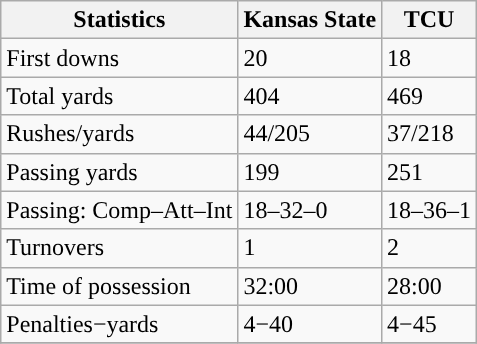<table class="wikitable" style="float: left;">
<tr>
<th>Statistics</th>
<th>Kansas State</th>
<th>TCU</th>
</tr>
<tr>
<td>First downs</td>
<td>20</td>
<td>18</td>
</tr>
<tr>
<td>Total yards</td>
<td>404</td>
<td>469</td>
</tr>
<tr>
<td>Rushes/yards</td>
<td>44/205</td>
<td>37/218</td>
</tr>
<tr>
<td>Passing yards</td>
<td>199</td>
<td>251</td>
</tr>
<tr>
<td>Passing: Comp–Att–Int</td>
<td>18–32–0</td>
<td>18–36–1</td>
</tr>
<tr>
<td>Turnovers</td>
<td>1</td>
<td>2</td>
</tr>
<tr>
<td>Time of possession</td>
<td>32:00</td>
<td>28:00</td>
</tr>
<tr>
<td>Penalties−yards</td>
<td>4−40</td>
<td>4−45</td>
</tr>
<tr>
</tr>
</table>
